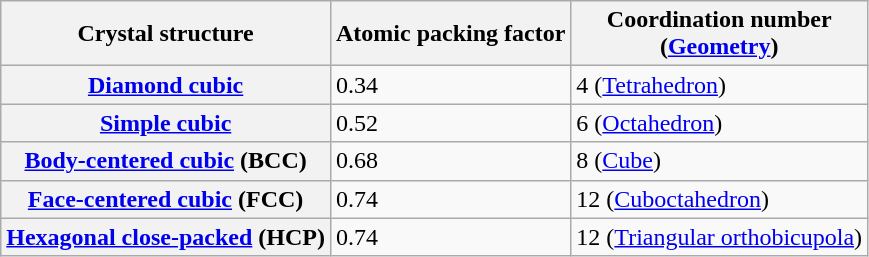<table class=wikitable>
<tr>
<th>Crystal structure</th>
<th>Atomic packing factor</th>
<th>Coordination number<br>(<a href='#'>Geometry</a>)</th>
</tr>
<tr>
<th><a href='#'>Diamond cubic</a></th>
<td>0.34</td>
<td>4 (<a href='#'>Tetrahedron</a>)</td>
</tr>
<tr>
<th><a href='#'>Simple cubic</a></th>
<td>0.52</td>
<td>6 (<a href='#'>Octahedron</a>)</td>
</tr>
<tr>
<th><a href='#'>Body-centered cubic</a> (BCC)</th>
<td>0.68</td>
<td>8 (<a href='#'>Cube</a>)</td>
</tr>
<tr>
<th><a href='#'>Face-centered cubic</a> (FCC)</th>
<td>0.74</td>
<td>12 (<a href='#'>Cuboctahedron</a>)</td>
</tr>
<tr>
<th><a href='#'>Hexagonal close-packed</a> (HCP)</th>
<td>0.74</td>
<td>12 (<a href='#'>Triangular orthobicupola</a>)</td>
</tr>
</table>
